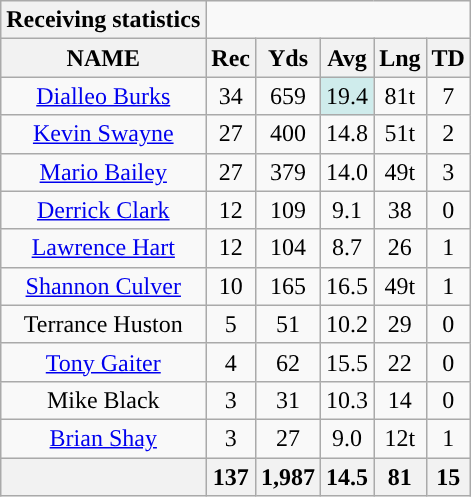<table class="wikitable sortable" style="text-align:center;">
<tr>
<th style="text-align:center;">Receiving statistics</th>
</tr>
<tr>
<th>NAME</th>
<th>Rec</th>
<th>Yds</th>
<th>Avg</th>
<th>Lng</th>
<th>TD</th>
</tr>
<tr>
<td><a href='#'>Dialleo Burks</a></td>
<td>34</td>
<td>659</td>
<td style="background:#cfecec;">19.4</td>
<td>81t</td>
<td>7</td>
</tr>
<tr>
<td><a href='#'>Kevin Swayne</a></td>
<td>27</td>
<td>400</td>
<td>14.8</td>
<td>51t</td>
<td>2</td>
</tr>
<tr>
<td><a href='#'>Mario Bailey</a></td>
<td>27</td>
<td>379</td>
<td>14.0</td>
<td>49t</td>
<td>3</td>
</tr>
<tr>
<td><a href='#'>Derrick Clark</a></td>
<td>12</td>
<td>109</td>
<td>9.1</td>
<td>38</td>
<td>0</td>
</tr>
<tr>
<td><a href='#'>Lawrence Hart</a></td>
<td>12</td>
<td>104</td>
<td>8.7</td>
<td>26</td>
<td>1</td>
</tr>
<tr>
<td><a href='#'>Shannon Culver</a></td>
<td>10</td>
<td>165</td>
<td>16.5</td>
<td>49t</td>
<td>1</td>
</tr>
<tr>
<td>Terrance Huston</td>
<td>5</td>
<td>51</td>
<td>10.2</td>
<td>29</td>
<td>0</td>
</tr>
<tr>
<td><a href='#'>Tony Gaiter</a></td>
<td>4</td>
<td>62</td>
<td>15.5</td>
<td>22</td>
<td>0</td>
</tr>
<tr>
<td>Mike Black</td>
<td>3</td>
<td>31</td>
<td>10.3</td>
<td>14</td>
<td>0</td>
</tr>
<tr>
<td><a href='#'>Brian Shay</a></td>
<td>3</td>
<td>27</td>
<td>9.0</td>
<td>12t</td>
<td>1</td>
</tr>
<tr>
<th colspan="1"></th>
<th>137</th>
<th>1,987</th>
<th>14.5</th>
<th>81</th>
<th>15</th>
</tr>
</table>
